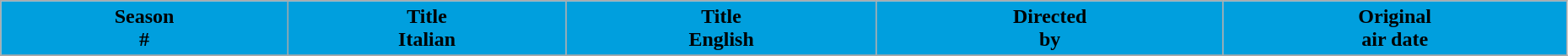<table class="wikitable plainrowheaders" style="width: 98%;">
<tr style="color:black">
<th style="background:#009fde;">Season <br> #</th>
<th style="background:#009fde;">Title <br> Italian</th>
<th style="background:#009fde;">Title <br> English</th>
<th style="background:#009fde;">Directed <br> by</th>
<th style="background:#009fde;">Original <br> air date</th>
</tr>
<tr>
</tr>
</table>
